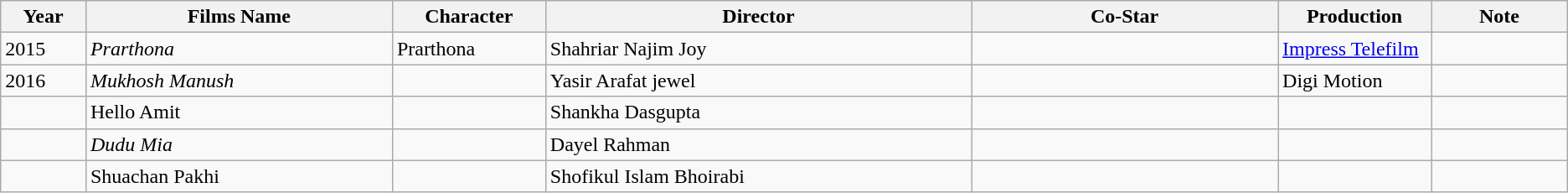<table class="wikitable">
<tr>
<th width= "5%">Year</th>
<th width= "18%">Films Name</th>
<th width= "9%">Character</th>
<th width= "25%">Director</th>
<th width= "18%">Co-Star</th>
<th width= "9%">Production</th>
<th width= "8%">Note</th>
</tr>
<tr>
<td>2015</td>
<td><em>Prarthona</em></td>
<td>Prarthona</td>
<td>Shahriar Najim Joy</td>
<td></td>
<td><a href='#'>Impress Telefilm</a></td>
<td></td>
</tr>
<tr>
<td>2016</td>
<td><em>Mukhosh Manush</em> </td>
<td></td>
<td>Yasir Arafat jewel</td>
<td></td>
<td>Digi Motion</td>
<td></td>
</tr>
<tr>
<td></td>
<td>Hello Amit</td>
<td></td>
<td>Shankha Dasgupta</td>
<td></td>
<td></td>
<td></td>
</tr>
<tr>
<td></td>
<td><em>Dudu Mia</em> </td>
<td></td>
<td>Dayel Rahman</td>
<td></td>
<td></td>
<td></td>
</tr>
<tr>
<td></td>
<td>Shuachan Pakhi</td>
<td></td>
<td>Shofikul Islam Bhoirabi</td>
<td></td>
<td></td>
<td></td>
</tr>
</table>
